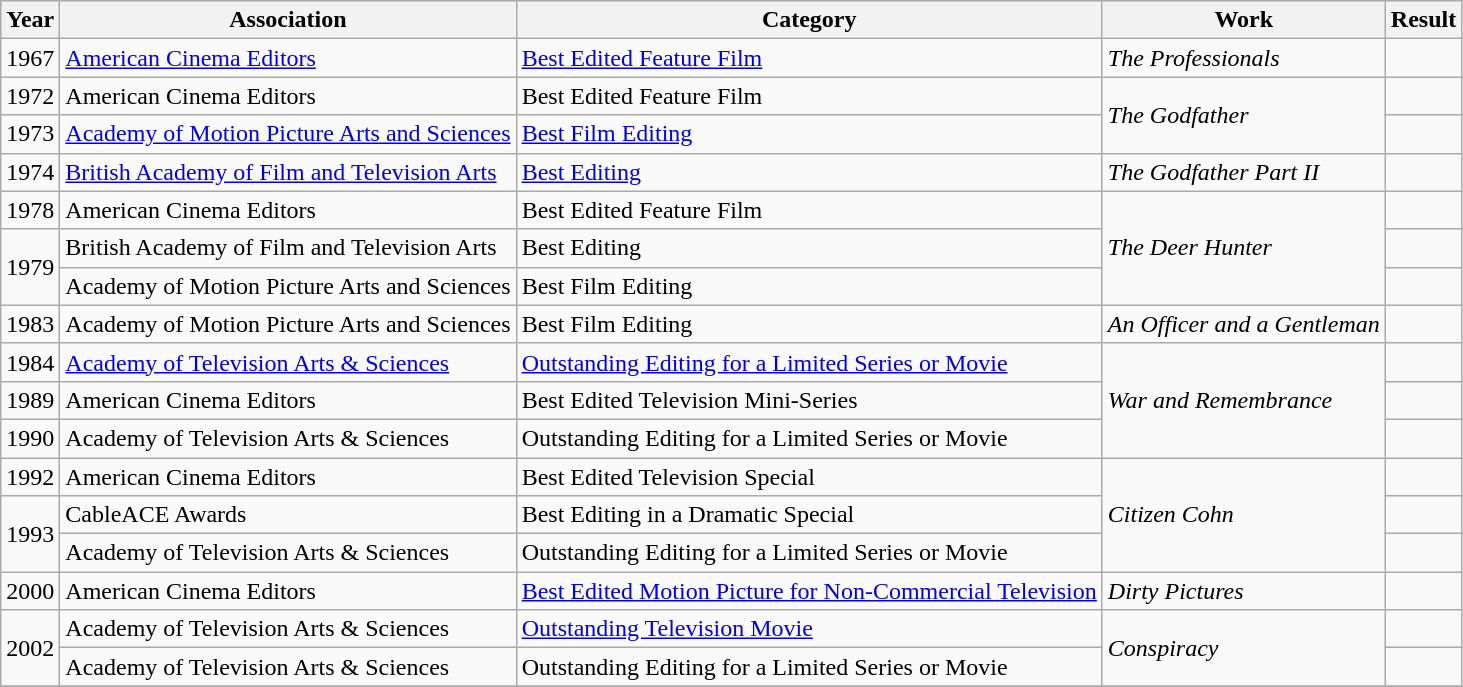<table class="wikitable">
<tr>
<th>Year</th>
<th>Association</th>
<th>Category</th>
<th>Work</th>
<th>Result</th>
</tr>
<tr>
<td>1967</td>
<td><a href='#'>American Cinema Editors</a></td>
<td><a href='#'>Best Edited Feature Film</a></td>
<td><em>The Professionals</em></td>
<td></td>
</tr>
<tr>
<td>1972</td>
<td>American Cinema Editors</td>
<td>Best Edited Feature Film</td>
<td rowspan="2"><em>The Godfather</em></td>
<td></td>
</tr>
<tr>
<td>1973</td>
<td><a href='#'>Academy of Motion Picture Arts and Sciences</a></td>
<td><a href='#'>Best Film Editing</a></td>
<td></td>
</tr>
<tr>
<td>1974</td>
<td><a href='#'>British Academy of Film and Television Arts</a></td>
<td><a href='#'>Best Editing</a></td>
<td><em>The Godfather Part II</em></td>
<td></td>
</tr>
<tr>
<td>1978</td>
<td>American Cinema Editors</td>
<td>Best Edited Feature Film</td>
<td rowspan="3"><em>The Deer Hunter</em></td>
<td></td>
</tr>
<tr>
<td rowspan="2">1979</td>
<td>British Academy of Film and Television Arts</td>
<td>Best Editing</td>
<td></td>
</tr>
<tr>
<td>Academy of Motion Picture Arts and Sciences</td>
<td>Best Film Editing</td>
<td></td>
</tr>
<tr>
<td>1983</td>
<td>Academy of Motion Picture Arts and Sciences</td>
<td>Best Film Editing</td>
<td><em>An Officer and a Gentleman</em></td>
<td></td>
</tr>
<tr>
<td>1984</td>
<td><a href='#'>Academy of Television Arts & Sciences</a></td>
<td><a href='#'>Outstanding Editing for a Limited Series or Movie</a></td>
<td rowspan="3"><em>War and Remembrance</em></td>
<td></td>
</tr>
<tr>
<td>1989</td>
<td>American Cinema Editors</td>
<td>Best Edited Television Mini-Series</td>
<td></td>
</tr>
<tr>
<td>1990</td>
<td>Academy of Television Arts & Sciences</td>
<td>Outstanding Editing for a Limited Series or Movie</td>
<td></td>
</tr>
<tr>
<td>1992</td>
<td>American Cinema Editors</td>
<td>Best Edited Television Special</td>
<td rowspan="3"><em>Citizen Cohn</em></td>
<td></td>
</tr>
<tr>
<td rowspan="2">1993</td>
<td>CableACE Awards</td>
<td>Best Editing in a Dramatic Special</td>
<td></td>
</tr>
<tr>
<td>Academy of Television Arts & Sciences</td>
<td>Outstanding Editing for a Limited Series or Movie</td>
<td></td>
</tr>
<tr>
<td>2000</td>
<td>American Cinema Editors</td>
<td><a href='#'>Best Edited Motion Picture for Non-Commercial Television</a></td>
<td><em>Dirty Pictures</em></td>
<td></td>
</tr>
<tr>
<td rowspan="2">2002</td>
<td>Academy of Television Arts & Sciences</td>
<td><a href='#'>Outstanding Television Movie</a></td>
<td rowspan="2"><em>Conspiracy</em></td>
<td></td>
</tr>
<tr>
<td>Academy of Television Arts & Sciences</td>
<td>Outstanding Editing for a Limited Series or Movie</td>
<td></td>
</tr>
<tr>
</tr>
</table>
